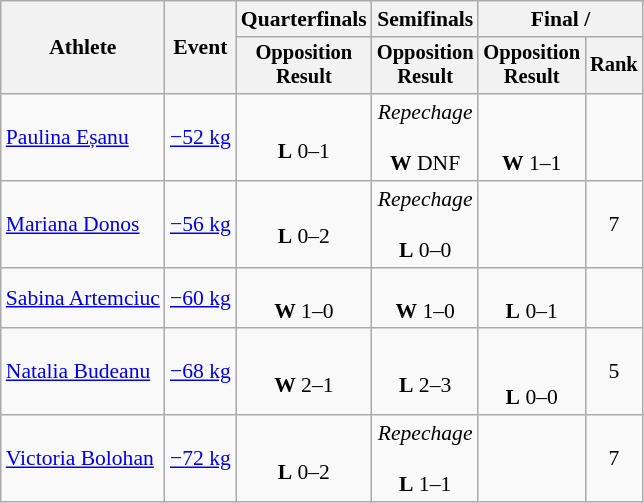<table class="wikitable" style="text-align:center; font-size:90%">
<tr>
<th rowspan=2>Athlete</th>
<th rowspan=2>Event</th>
<th>Quarterfinals</th>
<th>Semifinals</th>
<th colspan=2>Final / </th>
</tr>
<tr style="font-size:95%">
<th>Opposition<br>Result</th>
<th>Opposition<br>Result</th>
<th>Opposition<br>Result</th>
<th>Rank</th>
</tr>
<tr>
<td align=left><a href='#'>Paulina Eșanu</a></td>
<td align=left><a href='#'>−52 kg</a></td>
<td><br> <strong>L</strong> 0–1</td>
<td><em>Repechage</em><br><br> <strong>W</strong> DNF</td>
<td><br><br> <strong>W</strong> 1–1</td>
<td></td>
</tr>
<tr>
<td align=left><a href='#'>Mariana Donos</a></td>
<td align=left><a href='#'>−56 kg</a></td>
<td><br> <strong>L</strong> 0–2</td>
<td><em>Repechage</em><br><br> <strong>L</strong> 0–0</td>
<td></td>
<td>7</td>
</tr>
<tr>
<td align=left><a href='#'>Sabina Artemciuc</a></td>
<td align=left><a href='#'>−60 kg</a></td>
<td><br> <strong>W</strong> 1–0</td>
<td><br> <strong>W</strong> 1–0</td>
<td><br> <strong>L</strong> 0–1</td>
<td></td>
</tr>
<tr>
<td align=left><a href='#'>Natalia Budeanu</a></td>
<td align=left><a href='#'>−68 kg</a></td>
<td><br> <strong>W</strong> 2–1</td>
<td><br> <strong>L</strong> 2–3</td>
<td><br><br> <strong>L</strong> 0–0</td>
<td>5</td>
</tr>
<tr>
<td align=left><a href='#'>Victoria Bolohan</a></td>
<td align=left><a href='#'>−72 kg</a></td>
<td><br> <strong>L</strong> 0–2</td>
<td><em>Repechage</em><br><br> <strong>L</strong> 1–1</td>
<td></td>
<td>7</td>
</tr>
</table>
